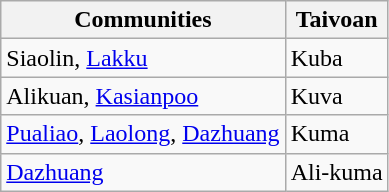<table class="wikitable">
<tr>
<th>Communities</th>
<th>Taivoan</th>
</tr>
<tr>
<td>Siaolin, <a href='#'>Lakku</a></td>
<td>Kuba</td>
</tr>
<tr>
<td>Alikuan, <a href='#'>Kasianpoo</a></td>
<td>Kuva</td>
</tr>
<tr>
<td><a href='#'>Pualiao</a>, <a href='#'>Laolong</a>, <a href='#'>Dazhuang</a></td>
<td>Kuma</td>
</tr>
<tr>
<td><a href='#'>Dazhuang</a></td>
<td>Ali-kuma</td>
</tr>
</table>
